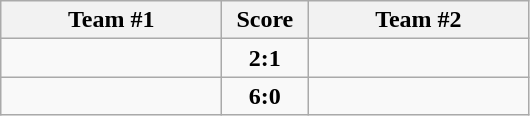<table class="wikitable" style="text-align:center;">
<tr>
<th width=140>Team #1</th>
<th width=50>Score</th>
<th width=140>Team #2</th>
</tr>
<tr>
<td style="text-align:right;"></td>
<td><strong>2:1</strong></td>
<td style="text-align:left;"></td>
</tr>
<tr>
<td style="text-align:right;"></td>
<td><strong>6:0</strong></td>
<td style="text-align:left;"></td>
</tr>
</table>
